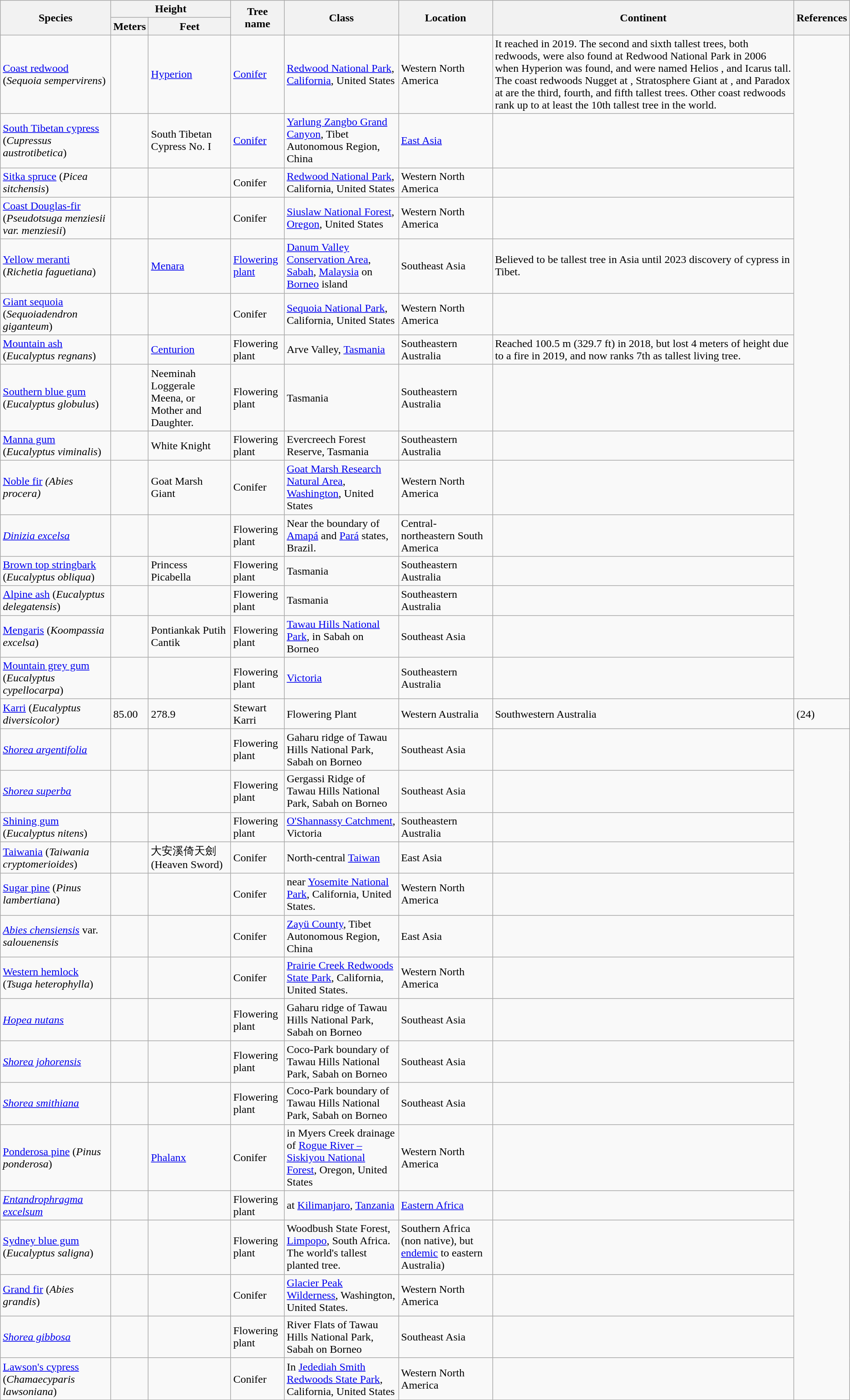<table class="wikitable" font="90%">
<tr>
<th rowspan="2">Species</th>
<th colspan="2">Height</th>
<th rowspan="2">Tree name</th>
<th rowspan="2">Class</th>
<th rowspan="2">Location</th>
<th rowspan="2">Continent</th>
<th rowspan="2">References</th>
</tr>
<tr>
<th>Meters</th>
<th>Feet</th>
</tr>
<tr>
<td><a href='#'>Coast redwood</a> (<em>Sequoia sempervirens</em>)</td>
<td></td>
<td><a href='#'>Hyperion</a></td>
<td><a href='#'>Conifer</a></td>
<td><a href='#'>Redwood National Park</a>, <a href='#'>California</a>, United States</td>
<td>Western North America</td>
<td> It reached  in 2019. The second and sixth tallest trees, both redwoods, were also found at Redwood National Park in 2006 when Hyperion was found, and were named Helios , and Icarus  tall. The coast redwoods Nugget at , Stratosphere Giant at , and Paradox at  are the third, fourth, and fifth tallest trees. Other coast redwoods rank up to at least the 10th tallest tree in the world.</td>
</tr>
<tr>
<td><a href='#'>South Tibetan cypress</a> (<em>Cupressus austrotibetica</em>)</td>
<td></td>
<td>South Tibetan Cypress No. I</td>
<td><a href='#'>Conifer</a></td>
<td><a href='#'>Yarlung Zangbo Grand Canyon</a>, Tibet Autonomous Region, China</td>
<td><a href='#'>East Asia</a></td>
<td></td>
</tr>
<tr>
<td><a href='#'>Sitka spruce</a> (<em>Picea sitchensis</em>)</td>
<td></td>
<td></td>
<td>Conifer</td>
<td><a href='#'>Redwood National Park</a>, California, United States</td>
<td>Western North America</td>
<td></td>
</tr>
<tr>
<td><a href='#'>Coast Douglas-fir</a> (<em>Pseudotsuga menziesii var. menziesii</em>)</td>
<td></td>
<td></td>
<td>Conifer</td>
<td><a href='#'>Siuslaw National Forest</a>, <a href='#'>Oregon</a>, United States</td>
<td>Western North America</td>
<td></td>
</tr>
<tr>
<td><a href='#'>Yellow meranti</a> (<em>Richetia faguetiana</em>)</td>
<td></td>
<td><a href='#'>Menara</a></td>
<td><a href='#'>Flowering plant</a></td>
<td><a href='#'>Danum Valley Conservation Area</a>, <a href='#'>Sabah</a>, <a href='#'>Malaysia</a> on <a href='#'>Borneo</a> island</td>
<td>Southeast Asia</td>
<td> Believed to be tallest tree in Asia until 2023 discovery of  cypress in Tibet.</td>
</tr>
<tr>
<td><a href='#'>Giant sequoia</a> (<em>Sequoiadendron giganteum</em>)</td>
<td></td>
<td></td>
<td>Conifer</td>
<td><a href='#'>Sequoia National Park</a>, California, United States</td>
<td>Western North America</td>
<td></td>
</tr>
<tr>
<td><a href='#'>Mountain ash</a> (<em>Eucalyptus regnans</em>)</td>
<td></td>
<td><a href='#'>Centurion</a></td>
<td>Flowering plant</td>
<td>Arve Valley, <a href='#'>Tasmania</a></td>
<td>Southeastern Australia</td>
<td>Reached 100.5 m (329.7 ft) in 2018, but lost 4 meters of height due to a fire in 2019, and now ranks 7th as tallest living tree.</td>
</tr>
<tr>
<td><a href='#'>Southern blue gum</a> (<em>Eucalyptus globulus</em>)</td>
<td></td>
<td>Neeminah Loggerale Meena, or Mother and Daughter.</td>
<td>Flowering plant</td>
<td>Tasmania</td>
<td>Southeastern Australia</td>
<td></td>
</tr>
<tr>
<td><a href='#'>Manna gum</a> (<em>Eucalyptus viminalis</em>)</td>
<td></td>
<td>White Knight</td>
<td>Flowering plant</td>
<td>Evercreech Forest Reserve, Tasmania</td>
<td>Southeastern Australia</td>
<td></td>
</tr>
<tr>
<td><a href='#'>Noble fir</a> <em>(Abies procera)</em></td>
<td></td>
<td>Goat Marsh Giant</td>
<td>Conifer</td>
<td><a href='#'>Goat Marsh Research Natural Area</a>, <a href='#'>Washington</a>, United States</td>
<td>Western North America</td>
<td></td>
</tr>
<tr>
<td><em><a href='#'>Dinizia excelsa</a></em></td>
<td></td>
<td></td>
<td>Flowering plant</td>
<td>Near the boundary of <a href='#'>Amapá</a> and <a href='#'>Pará</a> states, Brazil.</td>
<td>Central-northeastern South America</td>
<td></td>
</tr>
<tr>
<td><a href='#'>Brown top stringbark</a> (<em>Eucalyptus obliqua</em>)</td>
<td></td>
<td>Princess Picabella</td>
<td>Flowering plant</td>
<td>Tasmania</td>
<td>Southeastern Australia</td>
<td></td>
</tr>
<tr>
<td><a href='#'>Alpine ash</a> (<em>Eucalyptus delegatensis</em>)</td>
<td></td>
<td></td>
<td>Flowering plant</td>
<td>Tasmania</td>
<td>Southeastern Australia</td>
<td></td>
</tr>
<tr>
<td><a href='#'>Mengaris</a> (<em>Koompassia excelsa</em>)</td>
<td></td>
<td>Pontiankak Putih Cantik</td>
<td>Flowering plant</td>
<td><a href='#'>Tawau Hills National Park</a>, in Sabah on Borneo</td>
<td>Southeast Asia</td>
<td></td>
</tr>
<tr>
<td><a href='#'>Mountain grey gum</a> (<em>Eucalyptus cypellocarpa</em>)</td>
<td></td>
<td></td>
<td>Flowering plant</td>
<td><a href='#'>Victoria</a></td>
<td>Southeastern Australia</td>
<td></td>
</tr>
<tr>
<td><a href='#'>Karri</a> (<em>Eucalyptus diversicolor)</em></td>
<td>85.00</td>
<td>278.9</td>
<td>Stewart Karri</td>
<td>Flowering Plant</td>
<td>Western Australia</td>
<td>Southwestern Australia</td>
<td>(24)</td>
</tr>
<tr>
<td><em><a href='#'>Shorea argentifolia</a></em></td>
<td></td>
<td></td>
<td>Flowering plant</td>
<td>Gaharu ridge of Tawau Hills National Park, Sabah on Borneo</td>
<td>Southeast Asia</td>
<td></td>
</tr>
<tr>
<td><em><a href='#'>Shorea superba</a></em></td>
<td></td>
<td></td>
<td>Flowering plant</td>
<td>Gergassi Ridge of Tawau Hills National Park, Sabah on Borneo</td>
<td>Southeast Asia</td>
<td></td>
</tr>
<tr>
<td><a href='#'>Shining gum</a> (<em>Eucalyptus nitens</em>)</td>
<td></td>
<td></td>
<td>Flowering plant</td>
<td><a href='#'>O'Shannassy Catchment</a>, Victoria</td>
<td>Southeastern Australia</td>
<td></td>
</tr>
<tr>
<td><a href='#'>Taiwania</a> (<em>Taiwania cryptomerioides</em>)</td>
<td></td>
<td>大安溪倚天劍 (Heaven Sword)</td>
<td>Conifer</td>
<td>North-central <a href='#'>Taiwan</a></td>
<td>East Asia</td>
<td></td>
</tr>
<tr>
<td><a href='#'>Sugar pine</a> (<em>Pinus lambertiana</em>)</td>
<td></td>
<td></td>
<td>Conifer</td>
<td>near <a href='#'>Yosemite National Park</a>, California, United States.</td>
<td>Western North America</td>
<td></td>
</tr>
<tr>
<td><em><a href='#'>Abies chensiensis</a></em> var. <em>salouenensis</em></td>
<td></td>
<td></td>
<td>Conifer</td>
<td><a href='#'>Zayü County</a>, Tibet Autonomous Region, China</td>
<td>East Asia</td>
<td></td>
</tr>
<tr>
<td><a href='#'>Western hemlock</a> (<em>Tsuga heterophylla</em>)</td>
<td></td>
<td></td>
<td>Conifer</td>
<td><a href='#'>Prairie Creek Redwoods State Park</a>, California, United States.</td>
<td>Western North America</td>
<td></td>
</tr>
<tr>
<td><em><a href='#'>Hopea nutans</a></em></td>
<td></td>
<td></td>
<td>Flowering plant</td>
<td>Gaharu ridge of Tawau Hills National Park, Sabah on Borneo</td>
<td>Southeast Asia</td>
<td></td>
</tr>
<tr>
<td><em><a href='#'>Shorea johorensis</a></em></td>
<td></td>
<td></td>
<td>Flowering plant</td>
<td>Coco-Park boundary of Tawau Hills National Park, Sabah on Borneo</td>
<td>Southeast Asia</td>
<td></td>
</tr>
<tr>
<td><em><a href='#'>Shorea smithiana</a></em></td>
<td></td>
<td></td>
<td>Flowering plant</td>
<td>Coco-Park boundary of Tawau Hills National Park, Sabah on Borneo</td>
<td>Southeast Asia</td>
<td></td>
</tr>
<tr>
<td><a href='#'>Ponderosa pine</a> (<em>Pinus ponderosa</em>)</td>
<td></td>
<td><a href='#'>Phalanx</a></td>
<td>Conifer</td>
<td>in Myers Creek drainage of <a href='#'>Rogue River – Siskiyou National Forest</a>, Oregon, United States</td>
<td>Western North America</td>
<td></td>
</tr>
<tr>
<td><em><a href='#'>Entandrophragma excelsum</a></em></td>
<td></td>
<td></td>
<td>Flowering plant</td>
<td>at <a href='#'>Kilimanjaro</a>, <a href='#'>Tanzania</a></td>
<td><a href='#'>Eastern Africa</a></td>
<td></td>
</tr>
<tr>
<td><a href='#'>Sydney blue gum</a> (<em>Eucalyptus saligna</em>)</td>
<td></td>
<td></td>
<td>Flowering plant</td>
<td>Woodbush State Forest, <a href='#'>Limpopo</a>, South Africa. The world's tallest planted tree.</td>
<td>Southern Africa (non native), but <a href='#'>endemic</a> to eastern Australia)</td>
<td></td>
</tr>
<tr>
<td><a href='#'>Grand fir</a> (<em>Abies grandis</em>)</td>
<td></td>
<td></td>
<td>Conifer</td>
<td><a href='#'>Glacier Peak Wilderness</a>, Washington, United States.</td>
<td>Western North America</td>
<td></td>
</tr>
<tr>
<td><em><a href='#'>Shorea gibbosa</a></em></td>
<td></td>
<td></td>
<td>Flowering plant</td>
<td>River Flats of Tawau Hills National Park, Sabah on Borneo</td>
<td>Southeast Asia</td>
<td></td>
</tr>
<tr>
<td><a href='#'>Lawson's cypress</a> (<em>Chamaecyparis lawsoniana</em>)</td>
<td></td>
<td></td>
<td>Conifer</td>
<td>In <a href='#'>Jedediah Smith Redwoods State Park</a>, California, United States</td>
<td>Western North America</td>
<td></td>
</tr>
</table>
